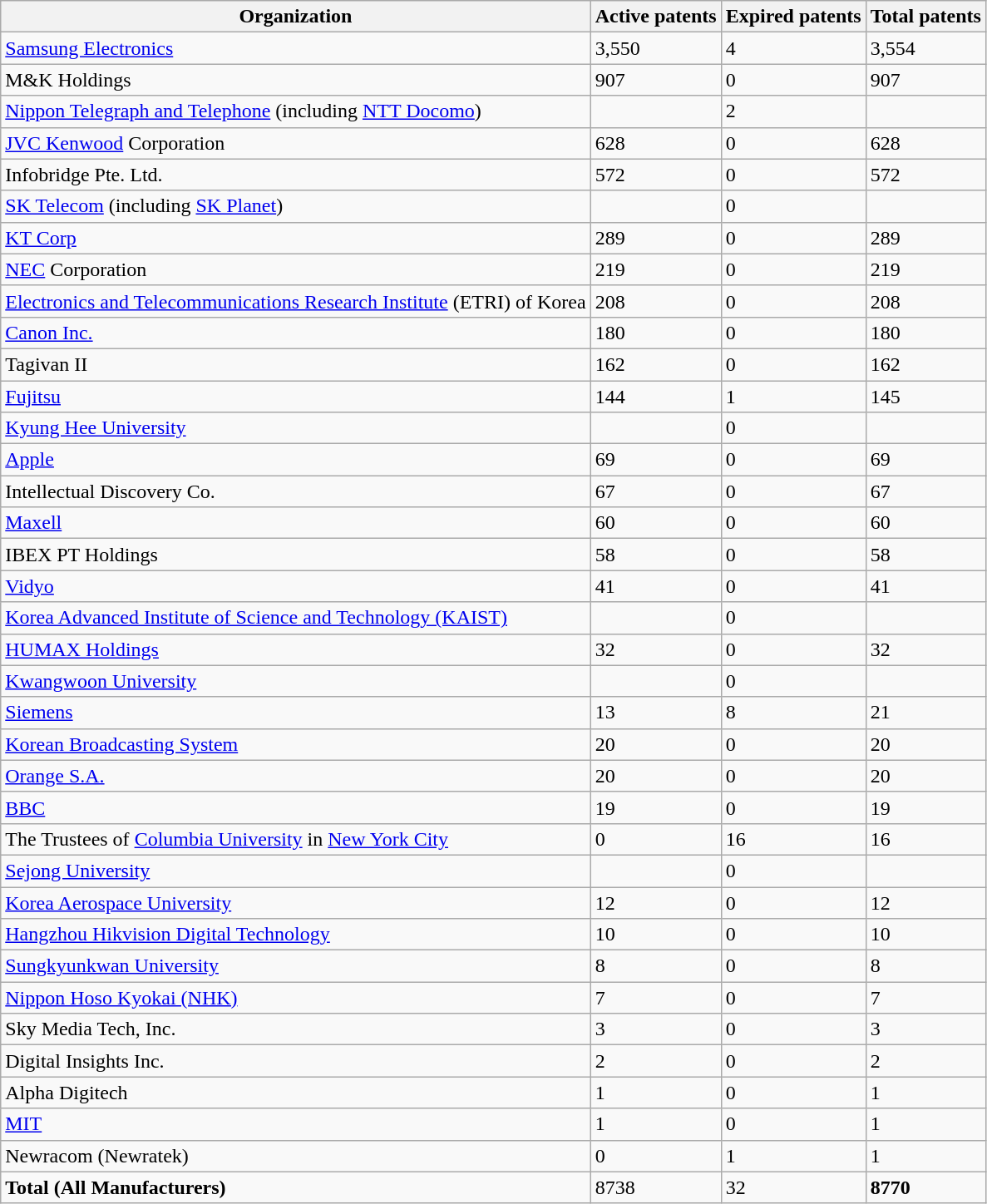<table class="wikitable sortable">
<tr>
<th>Organization</th>
<th>Active patents</th>
<th>Expired patents</th>
<th>Total patents</th>
</tr>
<tr>
<td><a href='#'>Samsung Electronics</a></td>
<td>3,550</td>
<td>4</td>
<td>3,554</td>
</tr>
<tr>
<td>M&K Holdings</td>
<td>907</td>
<td>0</td>
<td>907</td>
</tr>
<tr>
<td><a href='#'>Nippon Telegraph and Telephone</a> (including <a href='#'>NTT Docomo</a>)</td>
<td></td>
<td>2</td>
<td></td>
</tr>
<tr>
<td><a href='#'>JVC Kenwood</a> Corporation</td>
<td>628</td>
<td>0</td>
<td>628</td>
</tr>
<tr>
<td>Infobridge Pte. Ltd.</td>
<td>572</td>
<td>0</td>
<td>572</td>
</tr>
<tr>
<td><a href='#'>SK Telecom</a> (including <a href='#'>SK Planet</a>)</td>
<td></td>
<td>0</td>
<td></td>
</tr>
<tr>
<td><a href='#'>KT Corp</a></td>
<td>289</td>
<td>0</td>
<td>289</td>
</tr>
<tr>
<td><a href='#'>NEC</a> Corporation</td>
<td>219</td>
<td>0</td>
<td>219</td>
</tr>
<tr>
<td><a href='#'>Electronics and Telecommunications Research Institute</a> (ETRI) of Korea</td>
<td>208</td>
<td>0</td>
<td>208</td>
</tr>
<tr>
<td><a href='#'>Canon Inc.</a></td>
<td>180</td>
<td>0</td>
<td>180</td>
</tr>
<tr>
<td>Tagivan II</td>
<td>162</td>
<td>0</td>
<td>162</td>
</tr>
<tr>
<td><a href='#'>Fujitsu</a></td>
<td>144</td>
<td>1</td>
<td>145</td>
</tr>
<tr>
<td><a href='#'>Kyung Hee University</a></td>
<td></td>
<td>0</td>
<td></td>
</tr>
<tr>
<td><a href='#'>Apple</a></td>
<td>69</td>
<td>0</td>
<td>69</td>
</tr>
<tr>
<td>Intellectual Discovery Co.</td>
<td>67</td>
<td>0</td>
<td>67</td>
</tr>
<tr>
<td><a href='#'>Maxell</a></td>
<td>60</td>
<td>0</td>
<td>60</td>
</tr>
<tr>
<td>IBEX PT Holdings</td>
<td>58</td>
<td>0</td>
<td>58</td>
</tr>
<tr>
<td><a href='#'>Vidyo</a></td>
<td>41</td>
<td>0</td>
<td>41</td>
</tr>
<tr>
<td><a href='#'>Korea Advanced Institute of Science and Technology (KAIST)</a></td>
<td></td>
<td>0</td>
<td></td>
</tr>
<tr>
<td><a href='#'>HUMAX Holdings</a></td>
<td>32</td>
<td>0</td>
<td>32</td>
</tr>
<tr>
<td><a href='#'>Kwangwoon University</a></td>
<td></td>
<td>0</td>
<td></td>
</tr>
<tr>
<td><a href='#'>Siemens</a></td>
<td>13</td>
<td>8</td>
<td>21</td>
</tr>
<tr>
<td><a href='#'>Korean Broadcasting System</a></td>
<td>20</td>
<td>0</td>
<td>20</td>
</tr>
<tr>
<td><a href='#'>Orange S.A.</a></td>
<td>20</td>
<td>0</td>
<td>20</td>
</tr>
<tr>
<td><a href='#'>BBC</a></td>
<td>19</td>
<td>0</td>
<td>19</td>
</tr>
<tr>
<td>The Trustees of <a href='#'>Columbia University</a> in <a href='#'>New York City</a></td>
<td>0</td>
<td>16</td>
<td>16</td>
</tr>
<tr>
<td><a href='#'>Sejong University</a></td>
<td></td>
<td>0</td>
<td></td>
</tr>
<tr>
<td><a href='#'>Korea Aerospace University</a></td>
<td>12</td>
<td>0</td>
<td>12</td>
</tr>
<tr>
<td><a href='#'>Hangzhou Hikvision Digital Technology</a></td>
<td>10</td>
<td>0</td>
<td>10</td>
</tr>
<tr>
<td><a href='#'>Sungkyunkwan University</a></td>
<td>8</td>
<td>0</td>
<td>8</td>
</tr>
<tr>
<td><a href='#'>Nippon Hoso Kyokai (NHK)</a></td>
<td>7</td>
<td>0</td>
<td>7</td>
</tr>
<tr>
<td>Sky Media Tech, Inc.</td>
<td>3</td>
<td>0</td>
<td>3</td>
</tr>
<tr>
<td>Digital Insights Inc.</td>
<td>2</td>
<td>0</td>
<td>2</td>
</tr>
<tr>
<td>Alpha Digitech</td>
<td>1</td>
<td>0</td>
<td>1</td>
</tr>
<tr>
<td><a href='#'>MIT</a></td>
<td>1</td>
<td>0</td>
<td>1</td>
</tr>
<tr>
<td>Newracom (Newratek)</td>
<td>0</td>
<td>1</td>
<td>1</td>
</tr>
<tr>
<td><strong>Total (All Manufacturers)</strong></td>
<td>8738</td>
<td>32</td>
<td><strong>8770</strong></td>
</tr>
</table>
